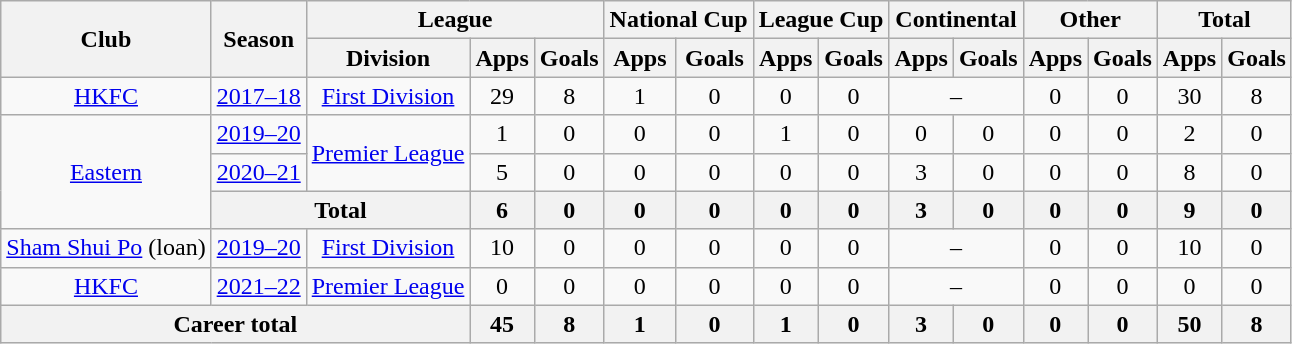<table class="wikitable" style="text-align: center">
<tr>
<th rowspan="2">Club</th>
<th rowspan="2">Season</th>
<th colspan="3">League</th>
<th colspan="2">National Cup</th>
<th colspan="2">League Cup</th>
<th colspan="2">Continental</th>
<th colspan="2">Other</th>
<th colspan="2">Total</th>
</tr>
<tr>
<th>Division</th>
<th>Apps</th>
<th>Goals</th>
<th>Apps</th>
<th>Goals</th>
<th>Apps</th>
<th>Goals</th>
<th>Apps</th>
<th>Goals</th>
<th>Apps</th>
<th>Goals</th>
<th>Apps</th>
<th>Goals</th>
</tr>
<tr>
<td><a href='#'>HKFC</a></td>
<td><a href='#'>2017–18</a></td>
<td><a href='#'>First Division</a></td>
<td>29</td>
<td>8</td>
<td>1</td>
<td>0</td>
<td>0</td>
<td>0</td>
<td colspan="2">–</td>
<td>0</td>
<td>0</td>
<td>30</td>
<td>8</td>
</tr>
<tr>
<td rowspan="3"><a href='#'>Eastern</a></td>
<td><a href='#'>2019–20</a></td>
<td rowspan="2"><a href='#'>Premier League</a></td>
<td>1</td>
<td>0</td>
<td>0</td>
<td>0</td>
<td>1</td>
<td>0</td>
<td>0</td>
<td>0</td>
<td>0</td>
<td>0</td>
<td>2</td>
<td>0</td>
</tr>
<tr>
<td><a href='#'>2020–21</a></td>
<td>5</td>
<td>0</td>
<td>0</td>
<td>0</td>
<td>0</td>
<td>0</td>
<td>3</td>
<td>0</td>
<td>0</td>
<td>0</td>
<td>8</td>
<td>0</td>
</tr>
<tr>
<th colspan=2>Total</th>
<th>6</th>
<th>0</th>
<th>0</th>
<th>0</th>
<th>0</th>
<th>0</th>
<th>3</th>
<th>0</th>
<th>0</th>
<th>0</th>
<th>9</th>
<th>0</th>
</tr>
<tr>
<td><a href='#'>Sham Shui Po</a> (loan)</td>
<td><a href='#'>2019–20</a></td>
<td><a href='#'>First Division</a></td>
<td>10</td>
<td>0</td>
<td>0</td>
<td>0</td>
<td>0</td>
<td>0</td>
<td colspan="2">–</td>
<td>0</td>
<td>0</td>
<td>10</td>
<td>0</td>
</tr>
<tr>
<td><a href='#'>HKFC</a></td>
<td><a href='#'>2021–22</a></td>
<td><a href='#'>Premier League</a></td>
<td>0</td>
<td>0</td>
<td>0</td>
<td>0</td>
<td>0</td>
<td>0</td>
<td colspan="2">–</td>
<td>0</td>
<td>0</td>
<td>0</td>
<td>0</td>
</tr>
<tr>
<th colspan=3>Career total</th>
<th>45</th>
<th>8</th>
<th>1</th>
<th>0</th>
<th>1</th>
<th>0</th>
<th>3</th>
<th>0</th>
<th>0</th>
<th>0</th>
<th>50</th>
<th>8</th>
</tr>
</table>
